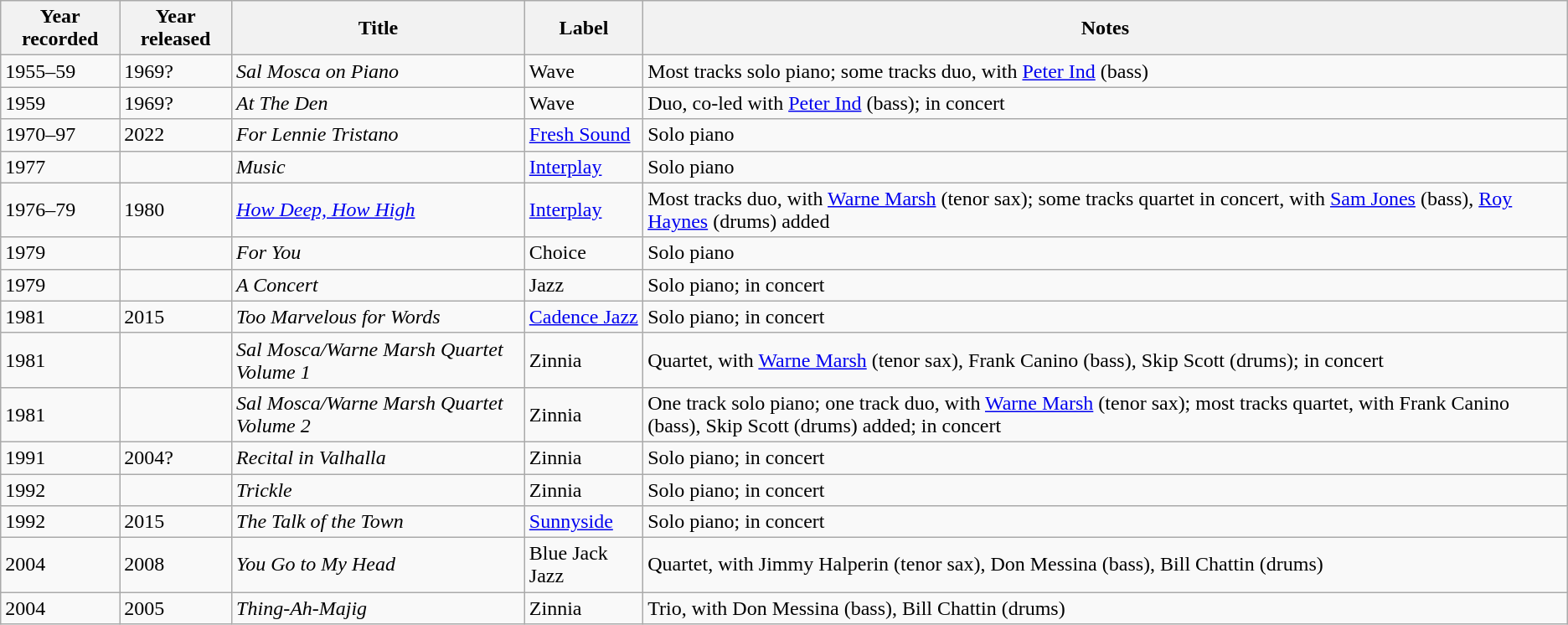<table class="wikitable sortable">
<tr>
<th style="text-align:center;">Year recorded</th>
<th>Year released</th>
<th>Title</th>
<th>Label</th>
<th>Notes</th>
</tr>
<tr>
<td>1955–59</td>
<td>1969?</td>
<td><em>Sal Mosca on Piano</em></td>
<td>Wave</td>
<td>Most tracks solo piano; some tracks duo, with <a href='#'>Peter Ind</a> (bass)</td>
</tr>
<tr>
<td>1959</td>
<td>1969?</td>
<td><em>At The Den</em></td>
<td>Wave</td>
<td>Duo, co-led with <a href='#'>Peter Ind</a> (bass); in concert</td>
</tr>
<tr>
<td>1970–97</td>
<td>2022</td>
<td><em>For Lennie Tristano</em></td>
<td><a href='#'>Fresh Sound</a></td>
<td>Solo piano</td>
</tr>
<tr>
<td>1977</td>
<td></td>
<td><em>Music</em></td>
<td><a href='#'>Interplay</a></td>
<td>Solo piano</td>
</tr>
<tr>
<td>1976–79</td>
<td>1980</td>
<td><em><a href='#'>How Deep, How High</a></em></td>
<td><a href='#'>Interplay</a></td>
<td>Most tracks duo, with <a href='#'>Warne Marsh</a> (tenor sax); some tracks quartet in concert, with <a href='#'>Sam Jones</a> (bass), <a href='#'>Roy Haynes</a> (drums) added</td>
</tr>
<tr>
<td>1979</td>
<td></td>
<td><em>For You</em></td>
<td>Choice</td>
<td>Solo piano</td>
</tr>
<tr>
<td>1979</td>
<td></td>
<td><em>A Concert</em></td>
<td>Jazz</td>
<td>Solo piano; in concert</td>
</tr>
<tr>
<td>1981</td>
<td>2015</td>
<td><em>Too Marvelous for Words</em></td>
<td><a href='#'>Cadence Jazz</a></td>
<td>Solo piano; in concert</td>
</tr>
<tr>
<td>1981</td>
<td></td>
<td><em>Sal Mosca/Warne Marsh Quartet Volume 1</em></td>
<td>Zinnia</td>
<td>Quartet, with <a href='#'>Warne Marsh</a> (tenor sax), Frank Canino (bass), Skip Scott (drums); in concert</td>
</tr>
<tr>
<td>1981</td>
<td></td>
<td><em>Sal Mosca/Warne Marsh Quartet Volume 2</em></td>
<td>Zinnia</td>
<td>One track solo piano; one track duo, with <a href='#'>Warne Marsh</a> (tenor sax); most tracks quartet, with Frank Canino (bass), Skip Scott (drums) added; in concert</td>
</tr>
<tr>
<td>1991</td>
<td>2004?</td>
<td><em>Recital in Valhalla</em></td>
<td>Zinnia</td>
<td>Solo piano; in concert</td>
</tr>
<tr>
<td>1992</td>
<td></td>
<td><em>Trickle</em></td>
<td>Zinnia</td>
<td>Solo piano; in concert</td>
</tr>
<tr>
<td>1992</td>
<td>2015</td>
<td><em>The Talk of the Town</em></td>
<td><a href='#'>Sunnyside</a></td>
<td>Solo piano; in concert</td>
</tr>
<tr>
<td>2004</td>
<td>2008</td>
<td><em>You Go to My Head</em></td>
<td>Blue Jack Jazz</td>
<td>Quartet, with Jimmy Halperin (tenor sax), Don Messina (bass), Bill Chattin (drums)</td>
</tr>
<tr>
<td>2004</td>
<td>2005</td>
<td><em>Thing-Ah-Majig</em></td>
<td>Zinnia</td>
<td>Trio, with Don Messina (bass), Bill Chattin (drums)</td>
</tr>
</table>
